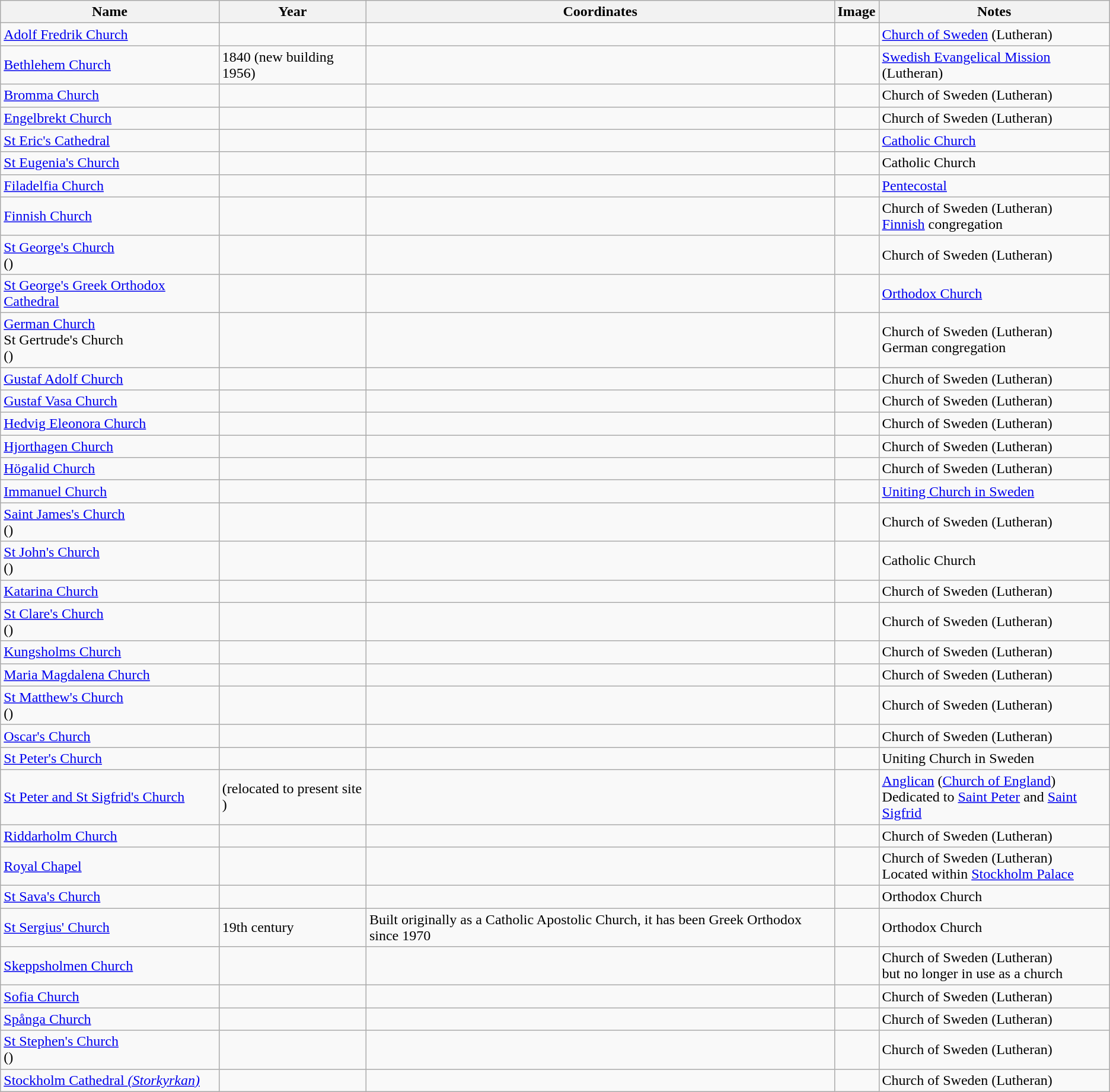<table class="wikitable sortable">
<tr>
<th>Name</th>
<th>Year</th>
<th>Coordinates</th>
<th>Image</th>
<th>Notes</th>
</tr>
<tr>
<td><a href='#'>Adolf Fredrik Church</a></td>
<td></td>
<td></td>
<td></td>
<td><a href='#'>Church of Sweden</a> (Lutheran)</td>
</tr>
<tr>
<td><a href='#'>Bethlehem Church</a></td>
<td>1840 (new building 1956)</td>
<td></td>
<td></td>
<td><a href='#'>Swedish Evangelical Mission</a> (Lutheran)</td>
</tr>
<tr>
<td><a href='#'>Bromma Church</a></td>
<td></td>
<td></td>
<td></td>
<td>Church of Sweden (Lutheran)</td>
</tr>
<tr>
<td><a href='#'>Engelbrekt Church</a></td>
<td></td>
<td></td>
<td></td>
<td>Church of Sweden (Lutheran)</td>
</tr>
<tr>
<td><a href='#'>St Eric's Cathedral</a></td>
<td></td>
<td></td>
<td></td>
<td><a href='#'>Catholic Church</a></td>
</tr>
<tr>
<td><a href='#'>St Eugenia's Church</a></td>
<td></td>
<td></td>
<td></td>
<td>Catholic Church</td>
</tr>
<tr>
<td><a href='#'>Filadelfia Church</a></td>
<td></td>
<td></td>
<td></td>
<td><a href='#'>Pentecostal</a></td>
</tr>
<tr>
<td><a href='#'>Finnish Church</a></td>
<td></td>
<td></td>
<td></td>
<td>Church of Sweden (Lutheran)<br><a href='#'>Finnish</a> congregation</td>
</tr>
<tr>
<td><a href='#'>St George's Church</a><br>()</td>
<td></td>
<td></td>
<td></td>
<td>Church of Sweden (Lutheran)</td>
</tr>
<tr>
<td><a href='#'>St George's Greek Orthodox Cathedral</a></td>
<td></td>
<td></td>
<td></td>
<td><a href='#'>Orthodox Church</a></td>
</tr>
<tr>
<td style="white-space: nowrap;"><a href='#'>German Church</a><br>St Gertrude's Church<br>()</td>
<td></td>
<td></td>
<td></td>
<td>Church of Sweden (Lutheran)<br>German congregation</td>
</tr>
<tr>
<td><a href='#'>Gustaf Adolf Church</a></td>
<td></td>
<td></td>
<td></td>
<td>Church of Sweden (Lutheran)</td>
</tr>
<tr>
<td><a href='#'>Gustaf Vasa Church</a></td>
<td></td>
<td></td>
<td></td>
<td>Church of Sweden (Lutheran)</td>
</tr>
<tr>
<td><a href='#'>Hedvig Eleonora Church</a></td>
<td></td>
<td></td>
<td></td>
<td>Church of Sweden (Lutheran)</td>
</tr>
<tr>
<td><a href='#'>Hjorthagen Church</a></td>
<td></td>
<td></td>
<td></td>
<td>Church of Sweden (Lutheran)</td>
</tr>
<tr>
<td><a href='#'>Högalid Church</a></td>
<td></td>
<td></td>
<td></td>
<td>Church of Sweden (Lutheran)</td>
</tr>
<tr>
<td><a href='#'>Immanuel Church</a></td>
<td></td>
<td></td>
<td></td>
<td><a href='#'>Uniting Church in Sweden</a></td>
</tr>
<tr>
<td><a href='#'>Saint James's Church</a><br>()</td>
<td></td>
<td></td>
<td></td>
<td>Church of Sweden (Lutheran)</td>
</tr>
<tr>
<td><a href='#'>St John's Church</a><br>()</td>
<td></td>
<td></td>
<td></td>
<td>Catholic Church</td>
</tr>
<tr>
<td><a href='#'>Katarina Church</a></td>
<td></td>
<td></td>
<td></td>
<td>Church of Sweden (Lutheran)</td>
</tr>
<tr>
<td><a href='#'>St Clare's Church</a><br>()</td>
<td></td>
<td></td>
<td></td>
<td>Church of Sweden (Lutheran)</td>
</tr>
<tr>
<td><a href='#'>Kungsholms Church</a></td>
<td></td>
<td></td>
<td></td>
<td>Church of Sweden (Lutheran)</td>
</tr>
<tr>
<td><a href='#'>Maria Magdalena Church</a></td>
<td></td>
<td></td>
<td></td>
<td>Church of Sweden (Lutheran)</td>
</tr>
<tr>
<td><a href='#'>St Matthew's Church</a><br>()</td>
<td></td>
<td></td>
<td></td>
<td>Church of Sweden (Lutheran)</td>
</tr>
<tr>
<td><a href='#'>Oscar's Church</a></td>
<td></td>
<td></td>
<td></td>
<td>Church of Sweden (Lutheran)</td>
</tr>
<tr>
<td><a href='#'>St Peter's Church</a></td>
<td></td>
<td></td>
<td></td>
<td>Uniting Church in Sweden</td>
</tr>
<tr>
<td><a href='#'>St Peter and St Sigfrid's Church</a></td>
<td> (relocated to present site )</td>
<td></td>
<td></td>
<td><a href='#'>Anglican</a> (<a href='#'>Church of England</a>)<br>Dedicated to <a href='#'>Saint Peter</a> and <a href='#'>Saint Sigfrid</a></td>
</tr>
<tr>
<td><a href='#'>Riddarholm Church</a></td>
<td></td>
<td></td>
<td></td>
<td>Church of Sweden (Lutheran)</td>
</tr>
<tr>
<td><a href='#'>Royal Chapel</a></td>
<td></td>
<td></td>
<td></td>
<td>Church of Sweden (Lutheran)<br>Located within <a href='#'>Stockholm Palace</a></td>
</tr>
<tr>
<td><a href='#'>St Sava's Church</a></td>
<td></td>
<td></td>
<td></td>
<td>Orthodox Church</td>
</tr>
<tr>
<td><a href='#'>St Sergius' Church</a></td>
<td>19th century</td>
<td>Built originally as a Catholic Apostolic Church, it has been Greek Orthodox since 1970</td>
<td></td>
<td>Orthodox Church</td>
</tr>
<tr>
<td><a href='#'>Skeppsholmen Church</a></td>
<td></td>
<td></td>
<td></td>
<td>Church of Sweden (Lutheran)<br>but no longer in use as a church</td>
</tr>
<tr>
<td><a href='#'>Sofia Church</a></td>
<td></td>
<td></td>
<td></td>
<td>Church of Sweden (Lutheran)</td>
</tr>
<tr>
<td><a href='#'>Spånga Church</a></td>
<td></td>
<td></td>
<td></td>
<td>Church of Sweden (Lutheran)</td>
</tr>
<tr>
<td><a href='#'>St Stephen's Church</a><br>()</td>
<td></td>
<td></td>
<td></td>
<td>Church of Sweden (Lutheran)</td>
</tr>
<tr>
<td><a href='#'>Stockholm Cathedral <em>(Storkyrkan)</em></a></td>
<td></td>
<td></td>
<td></td>
<td>Church of Sweden (Lutheran)</td>
</tr>
</table>
